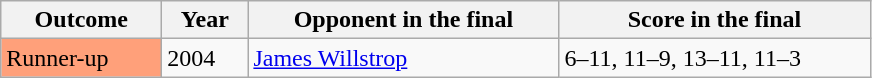<table class="sortable wikitable">
<tr>
<th width="100">Outcome</th>
<th width="50">Year</th>
<th width="200">Opponent in the final</th>
<th width="200">Score in the final</th>
</tr>
<tr>
<td bgcolor="ffa07a">Runner-up</td>
<td>2004</td>
<td>   <a href='#'>James Willstrop</a></td>
<td>6–11, 11–9, 13–11, 11–3</td>
</tr>
</table>
